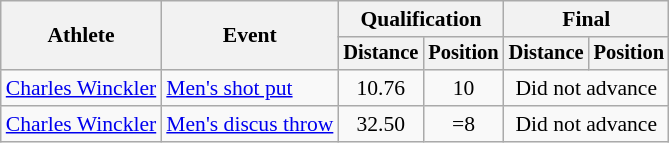<table class=wikitable style=font-size:90%;text-align:center>
<tr>
<th rowspan=2>Athlete</th>
<th rowspan=2>Event</th>
<th colspan=2>Qualification</th>
<th colspan=2>Final</th>
</tr>
<tr style=font-size:95%>
<th>Distance</th>
<th>Position</th>
<th>Distance</th>
<th>Position</th>
</tr>
<tr>
<td align=left><a href='#'>Charles Winckler</a></td>
<td align=left><a href='#'>Men's shot put</a></td>
<td>10.76</td>
<td>10</td>
<td colspan=2>Did not advance</td>
</tr>
<tr>
<td align=left><a href='#'>Charles Winckler</a></td>
<td align=left><a href='#'>Men's discus throw</a></td>
<td>32.50</td>
<td>=8</td>
<td colspan=2>Did not advance</td>
</tr>
</table>
